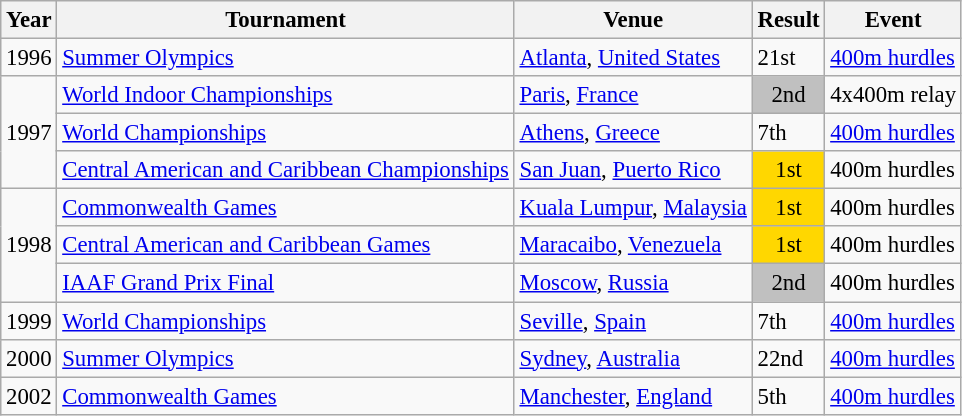<table class="wikitable" style="border-collapse: collapse; font-size: 95%;">
<tr>
<th>Year</th>
<th>Tournament</th>
<th>Venue</th>
<th>Result</th>
<th>Event</th>
</tr>
<tr>
<td>1996</td>
<td><a href='#'>Summer Olympics</a></td>
<td><a href='#'>Atlanta</a>, <a href='#'>United States</a></td>
<td>21st</td>
<td><a href='#'>400m hurdles</a></td>
</tr>
<tr>
<td rowspan=3>1997</td>
<td><a href='#'>World Indoor Championships</a></td>
<td><a href='#'>Paris</a>, <a href='#'>France</a></td>
<td bgcolor="silver" align="center">2nd</td>
<td>4x400m relay</td>
</tr>
<tr>
<td><a href='#'>World Championships</a></td>
<td><a href='#'>Athens</a>, <a href='#'>Greece</a></td>
<td>7th</td>
<td><a href='#'>400m hurdles</a></td>
</tr>
<tr>
<td><a href='#'>Central American and Caribbean Championships</a></td>
<td><a href='#'>San Juan</a>, <a href='#'>Puerto Rico</a></td>
<td bgcolor="gold" align="center">1st</td>
<td>400m hurdles</td>
</tr>
<tr>
<td rowspan=3>1998</td>
<td><a href='#'>Commonwealth Games</a></td>
<td><a href='#'>Kuala Lumpur</a>, <a href='#'>Malaysia</a></td>
<td bgcolor="gold" align="center">1st</td>
<td>400m hurdles</td>
</tr>
<tr>
<td><a href='#'>Central American and Caribbean Games</a></td>
<td><a href='#'>Maracaibo</a>, <a href='#'>Venezuela</a></td>
<td bgcolor="gold" align="center">1st</td>
<td>400m hurdles</td>
</tr>
<tr>
<td><a href='#'>IAAF Grand Prix Final</a></td>
<td><a href='#'>Moscow</a>, <a href='#'>Russia</a></td>
<td bgcolor="silver" align="center">2nd</td>
<td>400m hurdles</td>
</tr>
<tr>
<td>1999</td>
<td><a href='#'>World Championships</a></td>
<td><a href='#'>Seville</a>, <a href='#'>Spain</a></td>
<td>7th</td>
<td><a href='#'>400m hurdles</a></td>
</tr>
<tr>
<td>2000</td>
<td><a href='#'>Summer Olympics</a></td>
<td><a href='#'>Sydney</a>, <a href='#'>Australia</a></td>
<td>22nd</td>
<td><a href='#'>400m hurdles</a></td>
</tr>
<tr>
<td>2002</td>
<td><a href='#'>Commonwealth Games</a></td>
<td><a href='#'>Manchester</a>, <a href='#'>England</a></td>
<td>5th</td>
<td><a href='#'>400m hurdles</a></td>
</tr>
</table>
